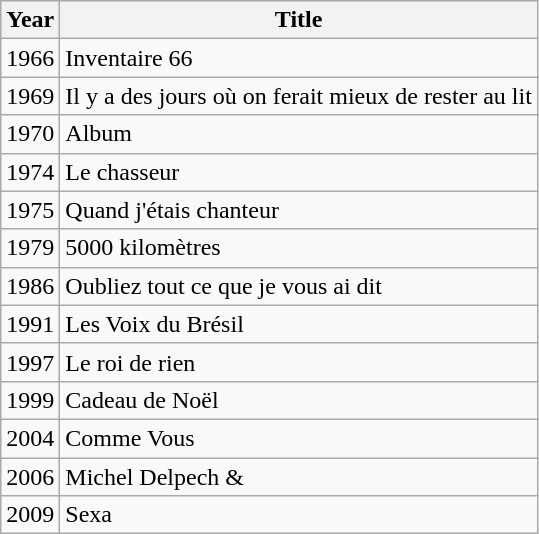<table class="wikitable">
<tr>
<th>Year</th>
<th>Title</th>
</tr>
<tr>
<td>1966</td>
<td>Inventaire 66</td>
</tr>
<tr>
<td>1969</td>
<td>Il y a des jours où on ferait  mieux de rester au lit</td>
</tr>
<tr>
<td>1970</td>
<td>Album</td>
</tr>
<tr>
<td>1974</td>
<td>Le chasseur</td>
</tr>
<tr>
<td>1975</td>
<td>Quand j'étais chanteur</td>
</tr>
<tr>
<td>1979</td>
<td>5000 kilomètres</td>
</tr>
<tr>
<td>1986</td>
<td>Oubliez tout ce que je vous ai dit</td>
</tr>
<tr>
<td>1991</td>
<td>Les Voix du Brésil</td>
</tr>
<tr>
<td>1997</td>
<td>Le roi de rien</td>
</tr>
<tr>
<td>1999</td>
<td>Cadeau de Noël</td>
</tr>
<tr>
<td>2004</td>
<td>Comme Vous</td>
</tr>
<tr>
<td>2006</td>
<td>Michel Delpech &</td>
</tr>
<tr>
<td>2009</td>
<td>Sexa</td>
</tr>
</table>
